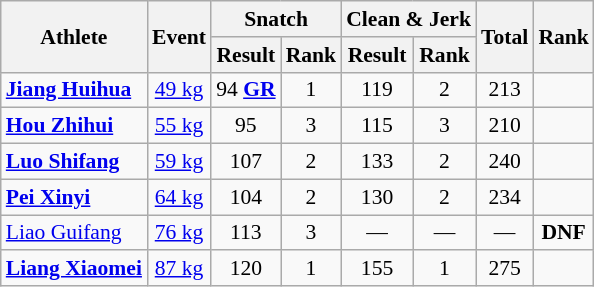<table class="wikitable" style="text-align:center; font-size:90%">
<tr>
<th rowspan="2">Athlete</th>
<th rowspan="2">Event</th>
<th colspan="2">Snatch</th>
<th colspan="2">Clean & Jerk</th>
<th rowspan="2">Total</th>
<th rowspan="2">Rank</th>
</tr>
<tr>
<th>Result</th>
<th>Rank</th>
<th>Result</th>
<th>Rank</th>
</tr>
<tr>
<td style="text-align:left"><strong><a href='#'>Jiang Huihua</a></strong></td>
<td><a href='#'>49 kg</a></td>
<td>94 <strong><a href='#'>GR</a></strong></td>
<td>1</td>
<td>119</td>
<td>2</td>
<td>213</td>
<td></td>
</tr>
<tr>
<td style="text-align:left"><strong><a href='#'>Hou Zhihui</a></strong></td>
<td><a href='#'>55 kg</a></td>
<td>95</td>
<td>3</td>
<td>115</td>
<td>3</td>
<td>210</td>
<td></td>
</tr>
<tr>
<td style="text-align:left"><strong><a href='#'>Luo Shifang</a></strong></td>
<td><a href='#'>59 kg</a></td>
<td>107</td>
<td>2</td>
<td>133</td>
<td>2</td>
<td>240</td>
<td></td>
</tr>
<tr>
<td style="text-align:left"><strong><a href='#'>Pei Xinyi</a></strong></td>
<td><a href='#'>64 kg</a></td>
<td>104</td>
<td>2</td>
<td>130</td>
<td>2</td>
<td>234</td>
<td></td>
</tr>
<tr>
<td style="text-align:left"><a href='#'>Liao Guifang</a></td>
<td><a href='#'>76 kg</a></td>
<td>113</td>
<td>3</td>
<td>—</td>
<td>—</td>
<td>—</td>
<td><strong>DNF</strong></td>
</tr>
<tr>
<td style="text-align:left"><strong><a href='#'>Liang Xiaomei</a></strong></td>
<td><a href='#'>87 kg</a></td>
<td>120</td>
<td>1</td>
<td>155</td>
<td>1</td>
<td>275</td>
<td></td>
</tr>
</table>
